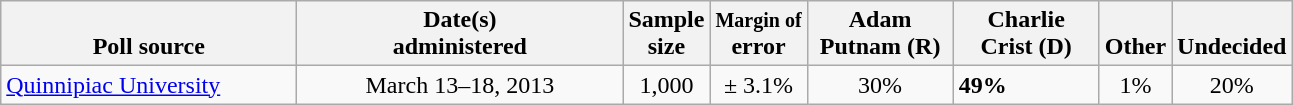<table class="wikitable">
<tr valign= bottom>
<th style="width:190px;">Poll source</th>
<th style="width:210px;">Date(s)<br>administered</th>
<th class=small>Sample<br>size</th>
<th><small>Margin of</small><br>error</th>
<th style="width:90px;">Adam<br>Putnam (R)</th>
<th style="width:90px;">Charlie<br>Crist (D)</th>
<th>Other</th>
<th>Undecided</th>
</tr>
<tr>
<td><a href='#'>Quinnipiac University</a></td>
<td align=center>March 13–18, 2013</td>
<td align=center>1,000</td>
<td align=center>± 3.1%</td>
<td align=center>30%</td>
<td><strong>49%</strong></td>
<td align=center>1%</td>
<td align=center>20%</td>
</tr>
</table>
